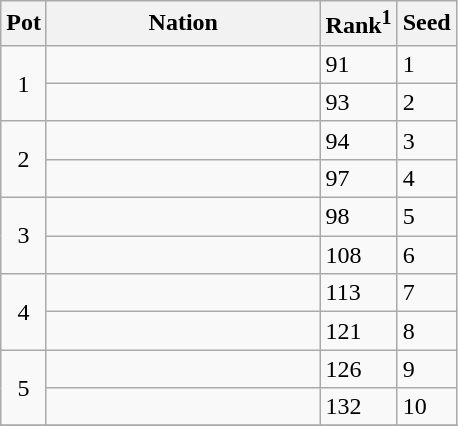<table class="wikitable">
<tr>
<th>Pot</th>
<th width="175">Nation</th>
<th>Rank<sup>1</sup></th>
<th>Seed</th>
</tr>
<tr>
<td rowspan=2 style="text-align:center;">1</td>
<td></td>
<td>91</td>
<td>1</td>
</tr>
<tr>
<td></td>
<td>93</td>
<td>2</td>
</tr>
<tr>
<td rowspan=2 style="text-align:center;">2</td>
<td></td>
<td>94</td>
<td>3</td>
</tr>
<tr>
<td></td>
<td>97</td>
<td>4</td>
</tr>
<tr>
<td rowspan=2 style="text-align:center;">3</td>
<td></td>
<td>98</td>
<td>5</td>
</tr>
<tr>
<td></td>
<td>108</td>
<td>6</td>
</tr>
<tr>
<td rowspan=2 style="text-align:center;">4</td>
<td></td>
<td>113</td>
<td>7</td>
</tr>
<tr>
<td></td>
<td>121</td>
<td>8</td>
</tr>
<tr>
<td rowspan=2 style="text-align:center;">5</td>
<td></td>
<td>126</td>
<td>9</td>
</tr>
<tr>
<td></td>
<td>132</td>
<td>10</td>
</tr>
<tr>
</tr>
</table>
